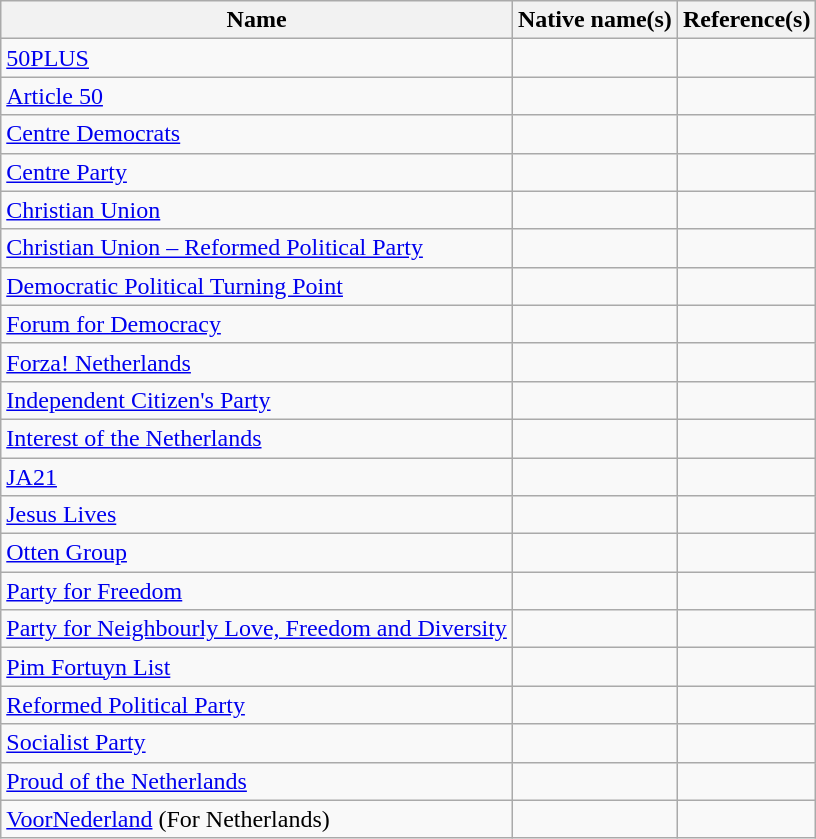<table class="wikitable">
<tr>
<th>Name</th>
<th>Native name(s)</th>
<th>Reference(s)</th>
</tr>
<tr>
<td><a href='#'>50PLUS</a></td>
<td></td>
<td></td>
</tr>
<tr>
<td><a href='#'>Article 50</a></td>
<td></td>
<td></td>
</tr>
<tr>
<td><a href='#'>Centre Democrats</a></td>
<td></td>
<td></td>
</tr>
<tr>
<td><a href='#'>Centre Party</a></td>
<td></td>
<td></td>
</tr>
<tr>
<td><a href='#'>Christian Union</a></td>
<td></td>
<td></td>
</tr>
<tr>
<td><a href='#'>Christian Union – Reformed Political Party</a></td>
<td></td>
<td></td>
</tr>
<tr>
<td><a href='#'>Democratic Political Turning Point</a></td>
<td></td>
<td></td>
</tr>
<tr>
<td><a href='#'>Forum for Democracy</a></td>
<td></td>
<td></td>
</tr>
<tr>
<td><a href='#'>Forza! Netherlands</a></td>
<td></td>
<td></td>
</tr>
<tr>
<td><a href='#'>Independent Citizen's Party</a></td>
<td></td>
<td></td>
</tr>
<tr>
<td><a href='#'>Interest of the Netherlands</a></td>
<td></td>
<td></td>
</tr>
<tr>
<td><a href='#'>JA21</a></td>
<td></td>
<td></td>
</tr>
<tr>
<td><a href='#'>Jesus Lives</a></td>
<td></td>
<td></td>
</tr>
<tr>
<td><a href='#'>Otten Group</a></td>
<td></td>
<td></td>
</tr>
<tr>
<td><a href='#'>Party for Freedom</a></td>
<td></td>
<td></td>
</tr>
<tr>
<td><a href='#'>Party for Neighbourly Love, Freedom and Diversity</a></td>
<td></td>
<td></td>
</tr>
<tr>
<td><a href='#'>Pim Fortuyn List</a></td>
<td></td>
<td></td>
</tr>
<tr>
<td><a href='#'>Reformed Political Party</a></td>
<td></td>
<td></td>
</tr>
<tr>
<td><a href='#'>Socialist Party</a></td>
<td></td>
<td></td>
</tr>
<tr>
<td><a href='#'>Proud of the Netherlands</a></td>
<td></td>
<td></td>
</tr>
<tr>
<td><a href='#'>VoorNederland</a> (For Netherlands)</td>
<td></td>
<td></td>
</tr>
</table>
